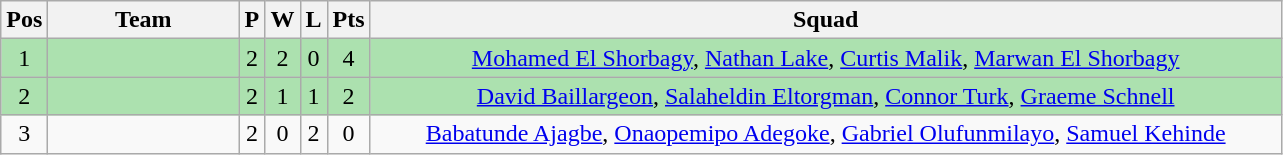<table class="wikitable" style="font-size: 100%">
<tr>
<th width=20>Pos</th>
<th width=120>Team</th>
<th width=10>P</th>
<th width=10>W</th>
<th width=10>L</th>
<th width=20>Pts</th>
<th width=600>Squad</th>
</tr>
<tr align=center style="background:#ACE1AF;">
<td>1</td>
<td align="left"></td>
<td>2</td>
<td>2</td>
<td>0</td>
<td>4</td>
<td><a href='#'>Mohamed El Shorbagy</a>, <a href='#'>Nathan Lake</a>, <a href='#'>Curtis Malik</a>, <a href='#'>Marwan El Shorbagy</a></td>
</tr>
<tr align=center style="background:#ACE1AF;">
<td>2</td>
<td align="left"></td>
<td>2</td>
<td>1</td>
<td>1</td>
<td>2</td>
<td><a href='#'>David Baillargeon</a>, <a href='#'>Salaheldin Eltorgman</a>, <a href='#'>Connor Turk</a>, <a href='#'>Graeme Schnell</a></td>
</tr>
<tr align=center>
<td>3</td>
<td align="left"></td>
<td>2</td>
<td>0</td>
<td>2</td>
<td>0</td>
<td><a href='#'>Babatunde Ajagbe</a>, <a href='#'>Onaopemipo Adegoke</a>, <a href='#'>Gabriel Olufunmilayo</a>, <a href='#'>Samuel Kehinde</a></td>
</tr>
</table>
